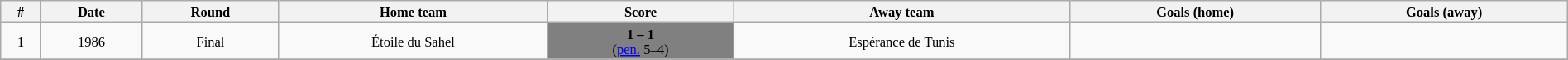<table class="wikitable" style="width:100%; margin:0 left; font-size: 11px; text-align:center">
<tr>
<th>#</th>
<th>Date</th>
<th>Round</th>
<th>Home team</th>
<th>Score</th>
<th>Away team</th>
<th>Goals (home)</th>
<th>Goals (away)</th>
</tr>
<tr>
<td>1</td>
<td>1986</td>
<td>Final</td>
<td>Étoile du Sahel</td>
<td style="text-align: center; background:gray"><span><strong>1 – 1</strong><br>(<a href='#'>pen.</a> 5–4)</span></td>
<td>Espérance de Tunis</td>
<td><small></small></td>
<td><small></small></td>
</tr>
<tr>
</tr>
</table>
